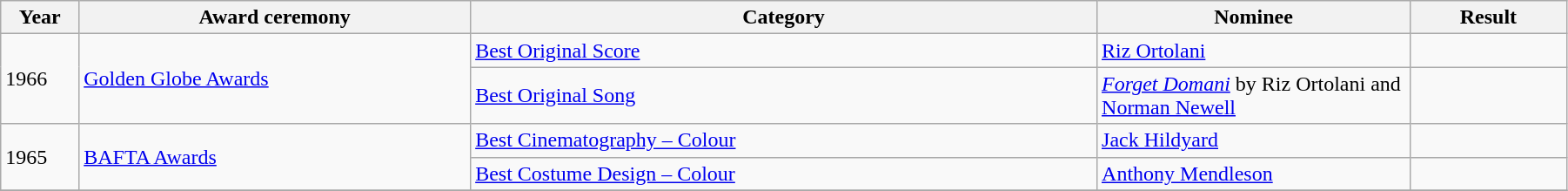<table class="wikitable" width="95%">
<tr>
<th width="5%">Year</th>
<th width="25%">Award ceremony</th>
<th width="40%">Category</th>
<th width="20%">Nominee</th>
<th width="10%">Result</th>
</tr>
<tr>
<td rowspan="2">1966</td>
<td rowspan="2"><a href='#'>Golden Globe Awards</a></td>
<td><a href='#'>Best Original Score</a></td>
<td><a href='#'>Riz Ortolani</a></td>
<td></td>
</tr>
<tr>
<td><a href='#'>Best Original Song</a></td>
<td><em><a href='#'>Forget Domani</a></em> by Riz Ortolani and <a href='#'>Norman Newell</a></td>
<td></td>
</tr>
<tr>
<td rowspan="2">1965</td>
<td rowspan=2><a href='#'>BAFTA Awards</a></td>
<td><a href='#'>Best Cinematography – Colour</a></td>
<td><a href='#'>Jack Hildyard</a></td>
<td></td>
</tr>
<tr>
<td><a href='#'>Best Costume Design – Colour</a></td>
<td><a href='#'>Anthony Mendleson</a></td>
<td></td>
</tr>
<tr>
</tr>
</table>
